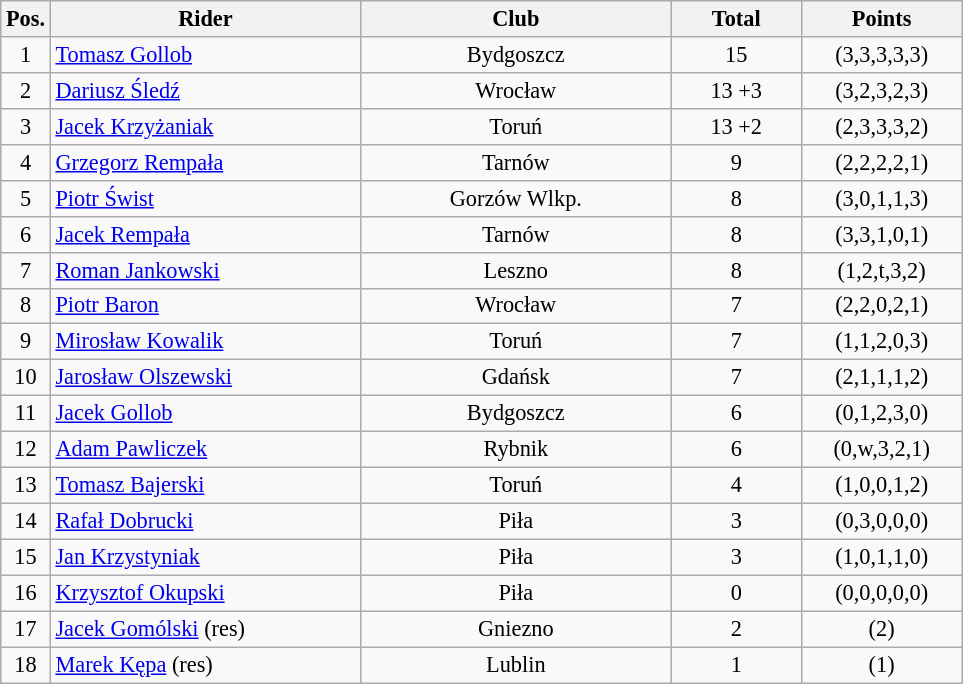<table class=wikitable style="font-size:93%;">
<tr>
<th width=25px>Pos.</th>
<th width=200px>Rider</th>
<th width=200px>Club</th>
<th width=80px>Total</th>
<th width=100px>Points</th>
</tr>
<tr align=center>
<td>1</td>
<td align=left><a href='#'>Tomasz Gollob</a></td>
<td>Bydgoszcz</td>
<td>15</td>
<td>(3,3,3,3,3)</td>
</tr>
<tr align=center>
<td>2</td>
<td align=left><a href='#'>Dariusz Śledź</a></td>
<td>Wrocław</td>
<td>13 +3</td>
<td>(3,2,3,2,3)</td>
</tr>
<tr align=center>
<td>3</td>
<td align=left><a href='#'>Jacek Krzyżaniak</a></td>
<td>Toruń</td>
<td>13 +2</td>
<td>(2,3,3,3,2)</td>
</tr>
<tr align=center>
<td>4</td>
<td align=left><a href='#'>Grzegorz Rempała</a></td>
<td>Tarnów</td>
<td>9</td>
<td>(2,2,2,2,1)</td>
</tr>
<tr align=center>
<td>5</td>
<td align=left><a href='#'>Piotr Świst</a></td>
<td>Gorzów Wlkp.</td>
<td>8</td>
<td>(3,0,1,1,3)</td>
</tr>
<tr align=center>
<td>6</td>
<td align=left><a href='#'>Jacek Rempała</a></td>
<td>Tarnów</td>
<td>8</td>
<td>(3,3,1,0,1)</td>
</tr>
<tr align=center>
<td>7</td>
<td align=left><a href='#'>Roman Jankowski</a></td>
<td>Leszno</td>
<td>8</td>
<td>(1,2,t,3,2)</td>
</tr>
<tr align=center>
<td>8</td>
<td align=left><a href='#'>Piotr Baron</a></td>
<td>Wrocław</td>
<td>7</td>
<td>(2,2,0,2,1)</td>
</tr>
<tr align=center>
<td>9</td>
<td align=left><a href='#'>Mirosław Kowalik</a></td>
<td>Toruń</td>
<td>7</td>
<td>(1,1,2,0,3)</td>
</tr>
<tr align=center>
<td>10</td>
<td align=left><a href='#'>Jarosław Olszewski</a></td>
<td>Gdańsk</td>
<td>7</td>
<td>(2,1,1,1,2)</td>
</tr>
<tr align=center>
<td>11</td>
<td align=left><a href='#'>Jacek Gollob</a></td>
<td>Bydgoszcz</td>
<td>6</td>
<td>(0,1,2,3,0)</td>
</tr>
<tr align=center>
<td>12</td>
<td align=left><a href='#'>Adam Pawliczek</a></td>
<td>Rybnik</td>
<td>6</td>
<td>(0,w,3,2,1)</td>
</tr>
<tr align=center>
<td>13</td>
<td align=left><a href='#'>Tomasz Bajerski</a></td>
<td>Toruń</td>
<td>4</td>
<td>(1,0,0,1,2)</td>
</tr>
<tr align=center>
<td>14</td>
<td align=left><a href='#'>Rafał Dobrucki</a></td>
<td>Piła</td>
<td>3</td>
<td>(0,3,0,0,0)</td>
</tr>
<tr align=center>
<td>15</td>
<td align=left><a href='#'>Jan Krzystyniak</a></td>
<td>Piła</td>
<td>3</td>
<td>(1,0,1,1,0)</td>
</tr>
<tr align=center>
<td>16</td>
<td align=left><a href='#'>Krzysztof Okupski</a></td>
<td>Piła</td>
<td>0</td>
<td>(0,0,0,0,0)</td>
</tr>
<tr align=center>
<td>17</td>
<td align=left><a href='#'>Jacek Gomólski</a>	(res)</td>
<td>Gniezno</td>
<td>2</td>
<td>(2)</td>
</tr>
<tr align=center>
<td>18</td>
<td align=left><a href='#'>Marek Kępa</a> (res)</td>
<td>Lublin</td>
<td>1</td>
<td>(1)</td>
</tr>
</table>
